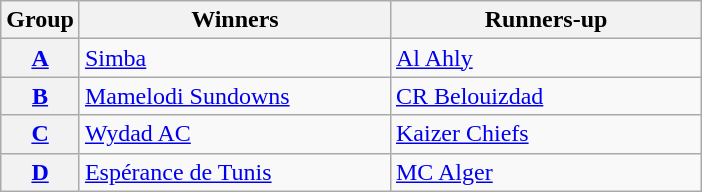<table class="wikitable">
<tr>
<th>Group</th>
<th width=200>Winners</th>
<th width=200>Runners-up</th>
</tr>
<tr>
<th><a href='#'>A</a></th>
<td> <a href='#'>Simba</a></td>
<td> <a href='#'>Al Ahly</a></td>
</tr>
<tr>
<th><a href='#'>B</a></th>
<td> <a href='#'>Mamelodi Sundowns</a></td>
<td> <a href='#'>CR Belouizdad</a></td>
</tr>
<tr>
<th><a href='#'>C</a></th>
<td> <a href='#'>Wydad AC</a></td>
<td> <a href='#'>Kaizer Chiefs</a></td>
</tr>
<tr>
<th><a href='#'>D</a></th>
<td> <a href='#'>Espérance de Tunis</a></td>
<td> <a href='#'>MC Alger</a></td>
</tr>
</table>
